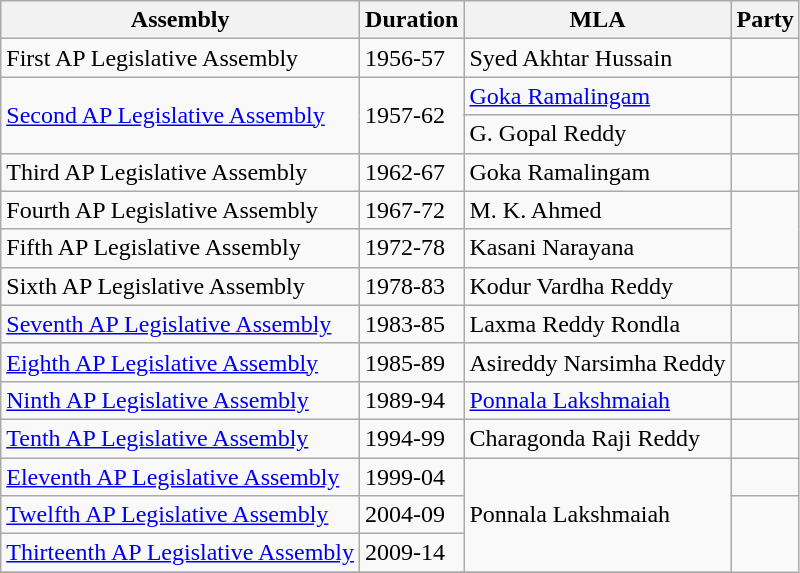<table class="wikitable sortable">
<tr>
<th>Assembly</th>
<th>Duration</th>
<th>MLA</th>
<th colspan=2>Party</th>
</tr>
<tr>
<td>First AP Legislative Assembly</td>
<td>1956-57</td>
<td>Syed Akhtar Hussain</td>
<td></td>
</tr>
<tr>
<td rowspan=2><a href='#'>Second AP Legislative Assembly</a></td>
<td rowspan=2>1957-62</td>
<td><a href='#'>Goka Ramalingam</a></td>
<td></td>
</tr>
<tr>
<td>G. Gopal Reddy</td>
<td></td>
</tr>
<tr>
<td>Third AP Legislative Assembly</td>
<td>1962-67</td>
<td>Goka Ramalingam</td>
<td></td>
</tr>
<tr>
<td>Fourth AP Legislative Assembly</td>
<td>1967-72</td>
<td>M. K. Ahmed</td>
</tr>
<tr>
<td>Fifth AP Legislative Assembly</td>
<td>1972-78</td>
<td>Kasani Narayana</td>
</tr>
<tr>
<td>Sixth AP Legislative Assembly</td>
<td>1978-83</td>
<td>Kodur Vardha Reddy</td>
<td></td>
</tr>
<tr>
<td><a href='#'>Seventh AP Legislative Assembly</a></td>
<td>1983-85</td>
<td>Laxma Reddy Rondla</td>
<td></td>
</tr>
<tr>
<td><a href='#'>Eighth AP Legislative Assembly</a></td>
<td>1985-89</td>
<td>Asireddy Narsimha Reddy</td>
<td></td>
</tr>
<tr>
<td><a href='#'>Ninth AP Legislative Assembly</a></td>
<td>1989-94</td>
<td><a href='#'>Ponnala Lakshmaiah</a></td>
<td></td>
</tr>
<tr>
<td><a href='#'>Tenth AP Legislative Assembly</a></td>
<td>1994-99</td>
<td>Charagonda Raji Reddy</td>
<td></td>
</tr>
<tr>
<td><a href='#'>Eleventh AP Legislative Assembly</a></td>
<td>1999-04</td>
<td rowspan=3>Ponnala Lakshmaiah</td>
<td></td>
</tr>
<tr>
<td><a href='#'>Twelfth AP Legislative Assembly</a></td>
<td>2004-09</td>
</tr>
<tr>
<td><a href='#'>Thirteenth AP Legislative Assembly</a></td>
<td>2009-14</td>
</tr>
<tr>
</tr>
</table>
